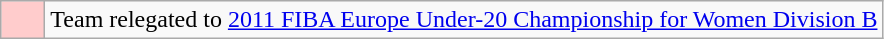<table class="wikitable">
<tr>
<td style="background: #ffcccc; width:22px;"></td>
<td>Team relegated to <a href='#'>2011 FIBA Europe Under-20 Championship for Women Division B</a></td>
</tr>
</table>
